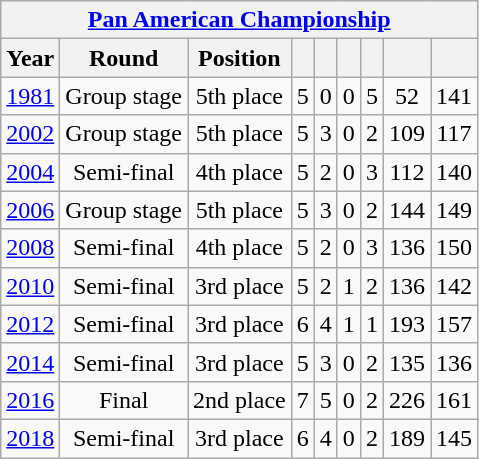<table class="wikitable" style="text-align: center;">
<tr>
<th colspan=9><a href='#'>Pan American Championship</a></th>
</tr>
<tr>
<th>Year</th>
<th>Round</th>
<th>Position</th>
<th></th>
<th></th>
<th></th>
<th></th>
<th></th>
<th></th>
</tr>
<tr>
<td><a href='#'>1981</a></td>
<td>Group stage</td>
<td>5th place</td>
<td>5</td>
<td>0</td>
<td>0</td>
<td>5</td>
<td>52</td>
<td>141</td>
</tr>
<tr>
<td><a href='#'>2002</a></td>
<td>Group stage</td>
<td>5th place</td>
<td>5</td>
<td>3</td>
<td>0</td>
<td>2</td>
<td>109</td>
<td>117</td>
</tr>
<tr>
<td><a href='#'>2004</a></td>
<td>Semi-final</td>
<td>4th place</td>
<td>5</td>
<td>2</td>
<td>0</td>
<td>3</td>
<td>112</td>
<td>140</td>
</tr>
<tr>
<td><a href='#'>2006</a></td>
<td>Group stage</td>
<td>5th place</td>
<td>5</td>
<td>3</td>
<td>0</td>
<td>2</td>
<td>144</td>
<td>149</td>
</tr>
<tr>
<td><a href='#'>2008</a></td>
<td>Semi-final</td>
<td>4th place</td>
<td>5</td>
<td>2</td>
<td>0</td>
<td>3</td>
<td>136</td>
<td>150</td>
</tr>
<tr>
<td><a href='#'>2010</a></td>
<td>Semi-final</td>
<td> 3rd place</td>
<td>5</td>
<td>2</td>
<td>1</td>
<td>2</td>
<td>136</td>
<td>142</td>
</tr>
<tr>
<td><a href='#'>2012</a></td>
<td>Semi-final</td>
<td> 3rd place</td>
<td>6</td>
<td>4</td>
<td>1</td>
<td>1</td>
<td>193</td>
<td>157</td>
</tr>
<tr>
<td><a href='#'>2014</a></td>
<td>Semi-final</td>
<td> 3rd place</td>
<td>5</td>
<td>3</td>
<td>0</td>
<td>2</td>
<td>135</td>
<td>136</td>
</tr>
<tr>
<td><a href='#'>2016</a></td>
<td>Final</td>
<td> 2nd place</td>
<td>7</td>
<td>5</td>
<td>0</td>
<td>2</td>
<td>226</td>
<td>161</td>
</tr>
<tr>
<td><a href='#'>2018</a></td>
<td>Semi-final</td>
<td> 3rd place</td>
<td>6</td>
<td>4</td>
<td>0</td>
<td>2</td>
<td>189</td>
<td>145</td>
</tr>
</table>
